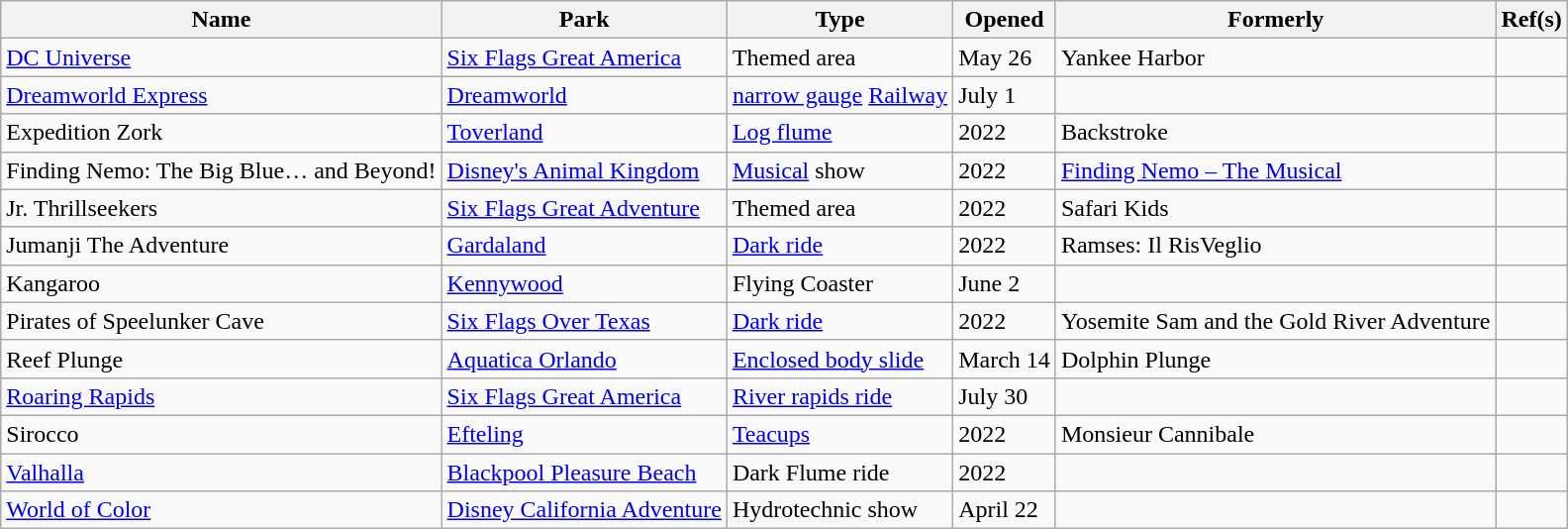<table class="wikitable sortable">
<tr>
<th>Name</th>
<th>Park</th>
<th>Type</th>
<th>Opened</th>
<th>Formerly</th>
<th class="unsortable">Ref(s)</th>
</tr>
<tr>
<td><a href='#'>DC Universe</a></td>
<td><a href='#'>Six Flags Great America</a></td>
<td>Themed area</td>
<td>May 26</td>
<td>Yankee Harbor</td>
<td></td>
</tr>
<tr>
<td><a href='#'>Dreamworld Express</a></td>
<td><a href='#'>Dreamworld</a></td>
<td> <a href='#'>narrow gauge</a> <a href='#'>Railway</a></td>
<td>July 1</td>
<td></td>
<td></td>
</tr>
<tr>
<td>Expedition Zork</td>
<td><a href='#'>Toverland</a></td>
<td><a href='#'>Log flume</a></td>
<td>2022</td>
<td>Backstroke</td>
<td></td>
</tr>
<tr>
<td>Finding Nemo: The Big Blue… and Beyond!</td>
<td><a href='#'>Disney's Animal Kingdom</a></td>
<td><a href='#'>Musical</a> show</td>
<td>2022</td>
<td><a href='#'>Finding Nemo – The Musical</a></td>
<td></td>
</tr>
<tr>
<td>Jr. Thrillseekers</td>
<td><a href='#'>Six Flags Great Adventure</a></td>
<td>Themed area</td>
<td>2022</td>
<td>Safari Kids</td>
<td></td>
</tr>
<tr>
<td>Jumanji The Adventure</td>
<td><a href='#'>Gardaland</a></td>
<td><a href='#'>Dark ride</a></td>
<td>2022</td>
<td>Ramses: Il RisVeglio</td>
<td></td>
</tr>
<tr>
<td>Kangaroo</td>
<td><a href='#'>Kennywood</a></td>
<td>Flying Coaster</td>
<td>June 2</td>
<td></td>
<td></td>
</tr>
<tr>
<td>Pirates of Speelunker Cave</td>
<td><a href='#'>Six Flags Over Texas</a></td>
<td><a href='#'>Dark ride</a></td>
<td>2022</td>
<td>Yosemite Sam and the Gold River Adventure</td>
<td></td>
</tr>
<tr>
<td>Reef Plunge</td>
<td><a href='#'>Aquatica Orlando</a></td>
<td><a href='#'>Enclosed body slide</a></td>
<td>March 14</td>
<td>Dolphin Plunge</td>
<td></td>
</tr>
<tr>
<td><a href='#'>Roaring Rapids</a></td>
<td><a href='#'>Six Flags Great America</a></td>
<td><a href='#'>River rapids ride</a></td>
<td>July 30</td>
<td></td>
<td></td>
</tr>
<tr>
<td>Sirocco</td>
<td><a href='#'>Efteling</a></td>
<td><a href='#'>Teacups</a></td>
<td>2022</td>
<td>Monsieur Cannibale</td>
<td></td>
</tr>
<tr>
<td><a href='#'>Valhalla</a></td>
<td><a href='#'>Blackpool Pleasure Beach</a></td>
<td>Dark Flume ride</td>
<td>2022</td>
<td></td>
<td></td>
</tr>
<tr>
<td><a href='#'>World of Color</a></td>
<td><a href='#'>Disney California Adventure</a></td>
<td>Hydrotechnic show</td>
<td>April 22</td>
<td></td>
<td></td>
</tr>
</table>
